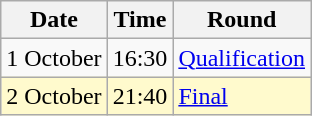<table class="wikitable">
<tr>
<th>Date</th>
<th>Time</th>
<th>Round</th>
</tr>
<tr>
<td>1 October</td>
<td>16:30</td>
<td><a href='#'>Qualification</a></td>
</tr>
<tr style=background:lemonchiffon>
<td>2 October</td>
<td>21:40</td>
<td><a href='#'>Final</a></td>
</tr>
</table>
